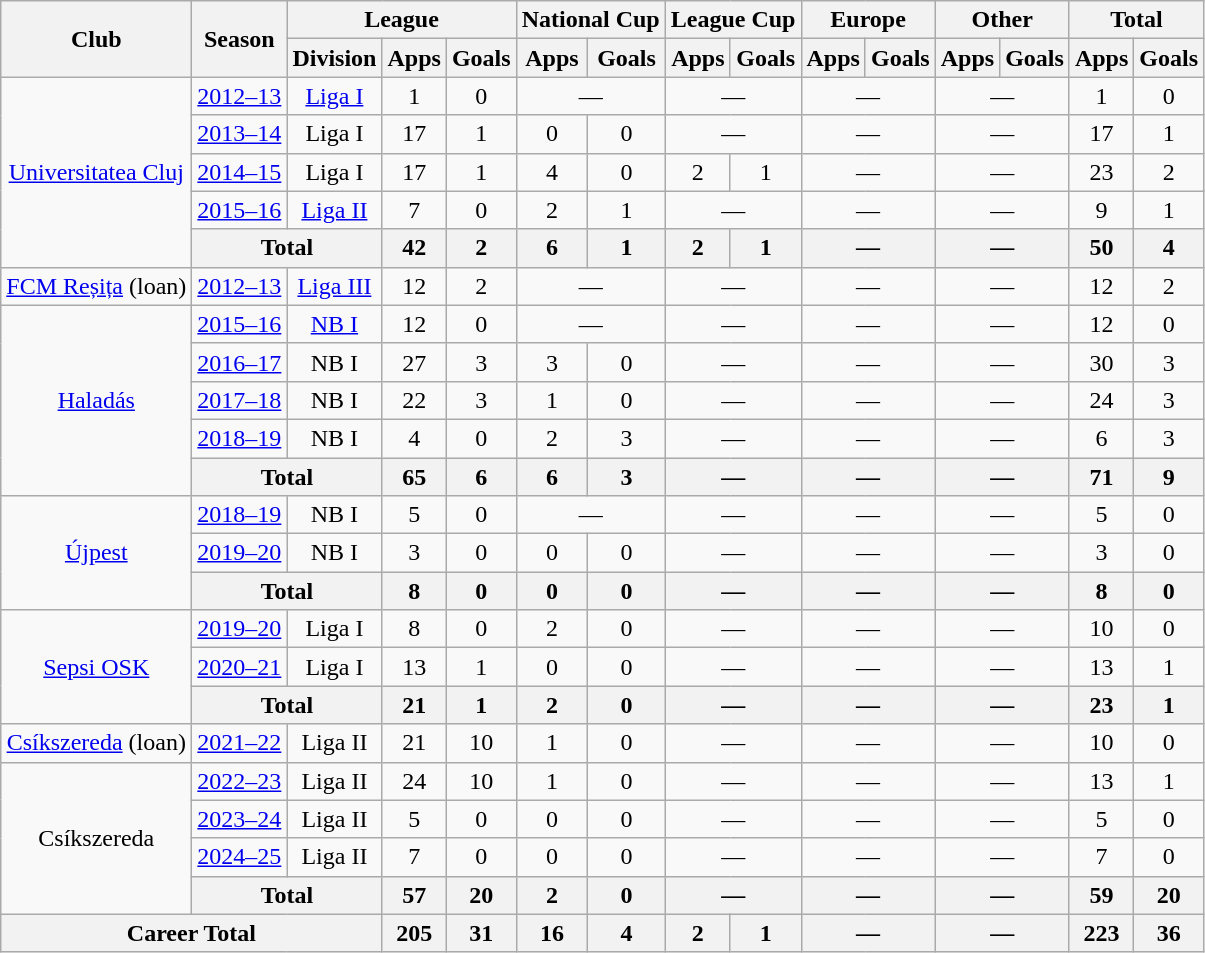<table class=wikitable style=text-align:center>
<tr>
<th rowspan=2>Club</th>
<th rowspan=2>Season</th>
<th colspan=3>League</th>
<th colspan=2>National Cup</th>
<th colspan=2>League Cup</th>
<th colspan=2>Europe</th>
<th colspan=2>Other</th>
<th colspan=2>Total</th>
</tr>
<tr>
<th>Division</th>
<th>Apps</th>
<th>Goals</th>
<th>Apps</th>
<th>Goals</th>
<th>Apps</th>
<th>Goals</th>
<th>Apps</th>
<th>Goals</th>
<th>Apps</th>
<th>Goals</th>
<th>Apps</th>
<th>Goals</th>
</tr>
<tr>
<td rowspan=5><a href='#'>Universitatea Cluj</a></td>
<td><a href='#'>2012–13</a></td>
<td><a href='#'>Liga I</a></td>
<td>1</td>
<td>0</td>
<td colspan=2>—</td>
<td colspan=2>—</td>
<td colspan=2>—</td>
<td colspan=2>—</td>
<td>1</td>
<td>0</td>
</tr>
<tr>
<td><a href='#'>2013–14</a></td>
<td>Liga I</td>
<td>17</td>
<td>1</td>
<td>0</td>
<td>0</td>
<td colspan=2>—</td>
<td colspan=2>—</td>
<td colspan=2>—</td>
<td>17</td>
<td>1</td>
</tr>
<tr>
<td><a href='#'>2014–15</a></td>
<td>Liga I</td>
<td>17</td>
<td>1</td>
<td>4</td>
<td>0</td>
<td>2</td>
<td>1</td>
<td colspan=2>—</td>
<td colspan=2>—</td>
<td>23</td>
<td>2</td>
</tr>
<tr>
<td><a href='#'>2015–16</a></td>
<td><a href='#'>Liga II</a></td>
<td>7</td>
<td>0</td>
<td>2</td>
<td>1</td>
<td colspan="2">—</td>
<td colspan=2>—</td>
<td colspan=2>—</td>
<td>9</td>
<td>1</td>
</tr>
<tr>
<th colspan=2>Total</th>
<th>42</th>
<th>2</th>
<th>6</th>
<th>1</th>
<th>2</th>
<th>1</th>
<th colspan=2>—</th>
<th colspan=2>—</th>
<th>50</th>
<th>4</th>
</tr>
<tr>
<td rowspan=1><a href='#'>FCM Reșița</a> (loan)</td>
<td><a href='#'>2012–13</a></td>
<td><a href='#'>Liga III</a></td>
<td>12</td>
<td>2</td>
<td colspan=2>—</td>
<td colspan=2>—</td>
<td colspan=2>—</td>
<td colspan=2>—</td>
<td>12</td>
<td>2</td>
</tr>
<tr>
<td rowspan=5><a href='#'>Haladás</a></td>
<td><a href='#'>2015–16</a></td>
<td><a href='#'>NB I</a></td>
<td>12</td>
<td>0</td>
<td colspan=2>—</td>
<td colspan=2>—</td>
<td colspan=2>—</td>
<td colspan=2>—</td>
<td>12</td>
<td>0</td>
</tr>
<tr>
<td><a href='#'>2016–17</a></td>
<td>NB I</td>
<td>27</td>
<td>3</td>
<td>3</td>
<td>0</td>
<td colspan=2>—</td>
<td colspan=2>—</td>
<td colspan=2>—</td>
<td>30</td>
<td>3</td>
</tr>
<tr>
<td><a href='#'>2017–18</a></td>
<td>NB I</td>
<td>22</td>
<td>3</td>
<td>1</td>
<td>0</td>
<td colspan=2>—</td>
<td colspan=2>—</td>
<td colspan=2>—</td>
<td>24</td>
<td>3</td>
</tr>
<tr>
<td><a href='#'>2018–19</a></td>
<td>NB I</td>
<td>4</td>
<td>0</td>
<td>2</td>
<td>3</td>
<td colspan=2>—</td>
<td colspan=2>—</td>
<td colspan=2>—</td>
<td>6</td>
<td>3</td>
</tr>
<tr>
<th colspan=2>Total</th>
<th>65</th>
<th>6</th>
<th>6</th>
<th>3</th>
<th colspan=2>—</th>
<th colspan=2>—</th>
<th colspan=2>—</th>
<th>71</th>
<th>9</th>
</tr>
<tr>
<td rowspan=3><a href='#'>Újpest</a></td>
<td><a href='#'>2018–19</a></td>
<td>NB I</td>
<td>5</td>
<td>0</td>
<td colspan=2>—</td>
<td colspan=2>—</td>
<td colspan=2>—</td>
<td colspan=2>—</td>
<td>5</td>
<td>0</td>
</tr>
<tr>
<td><a href='#'>2019–20</a></td>
<td>NB I</td>
<td>3</td>
<td>0</td>
<td>0</td>
<td>0</td>
<td colspan=2>—</td>
<td colspan=2>—</td>
<td colspan=2>—</td>
<td>3</td>
<td>0</td>
</tr>
<tr>
<th colspan=2>Total</th>
<th>8</th>
<th>0</th>
<th>0</th>
<th>0</th>
<th colspan=2>—</th>
<th colspan=2>—</th>
<th colspan=2>—</th>
<th>8</th>
<th>0</th>
</tr>
<tr>
<td rowspan="3"><a href='#'>Sepsi OSK</a></td>
<td><a href='#'>2019–20</a></td>
<td>Liga I</td>
<td>8</td>
<td>0</td>
<td>2</td>
<td>0</td>
<td colspan=2>—</td>
<td colspan=2>—</td>
<td colspan=2>—</td>
<td>10</td>
<td>0</td>
</tr>
<tr>
<td><a href='#'>2020–21</a></td>
<td>Liga I</td>
<td>13</td>
<td>1</td>
<td>0</td>
<td>0</td>
<td colspan=2>—</td>
<td colspan=2>—</td>
<td colspan=2>—</td>
<td>13</td>
<td>1</td>
</tr>
<tr>
<th colspan=2>Total</th>
<th>21</th>
<th>1</th>
<th>2</th>
<th>0</th>
<th colspan=2>—</th>
<th colspan=2>—</th>
<th colspan=2>—</th>
<th>23</th>
<th>1</th>
</tr>
<tr>
<td rowspan="1"><a href='#'>Csíkszereda</a> (loan)</td>
<td><a href='#'>2021–22</a></td>
<td>Liga II</td>
<td>21</td>
<td>10</td>
<td>1</td>
<td>0</td>
<td colspan=2>—</td>
<td colspan=2>—</td>
<td colspan=2>—</td>
<td>10</td>
<td>0</td>
</tr>
<tr>
<td rowspan="4">Csíkszereda</td>
<td><a href='#'>2022–23</a></td>
<td>Liga II</td>
<td>24</td>
<td>10</td>
<td>1</td>
<td>0</td>
<td colspan=2>—</td>
<td colspan=2>—</td>
<td colspan=2>—</td>
<td>13</td>
<td>1</td>
</tr>
<tr>
<td><a href='#'>2023–24</a></td>
<td>Liga II</td>
<td>5</td>
<td>0</td>
<td>0</td>
<td>0</td>
<td colspan=2>—</td>
<td colspan=2>—</td>
<td colspan=2>—</td>
<td>5</td>
<td>0</td>
</tr>
<tr>
<td><a href='#'>2024–25</a></td>
<td>Liga II</td>
<td>7</td>
<td>0</td>
<td>0</td>
<td>0</td>
<td colspan=2>—</td>
<td colspan=2>—</td>
<td colspan=2>—</td>
<td>7</td>
<td>0</td>
</tr>
<tr>
<th colspan=2>Total</th>
<th>57</th>
<th>20</th>
<th>2</th>
<th>0</th>
<th colspan=2>—</th>
<th colspan=2>—</th>
<th colspan=2>—</th>
<th>59</th>
<th>20</th>
</tr>
<tr>
<th colspan=3>Career Total</th>
<th>205</th>
<th>31</th>
<th>16</th>
<th>4</th>
<th>2</th>
<th>1</th>
<th colspan=2>—</th>
<th colspan=2>—</th>
<th>223</th>
<th>36</th>
</tr>
</table>
